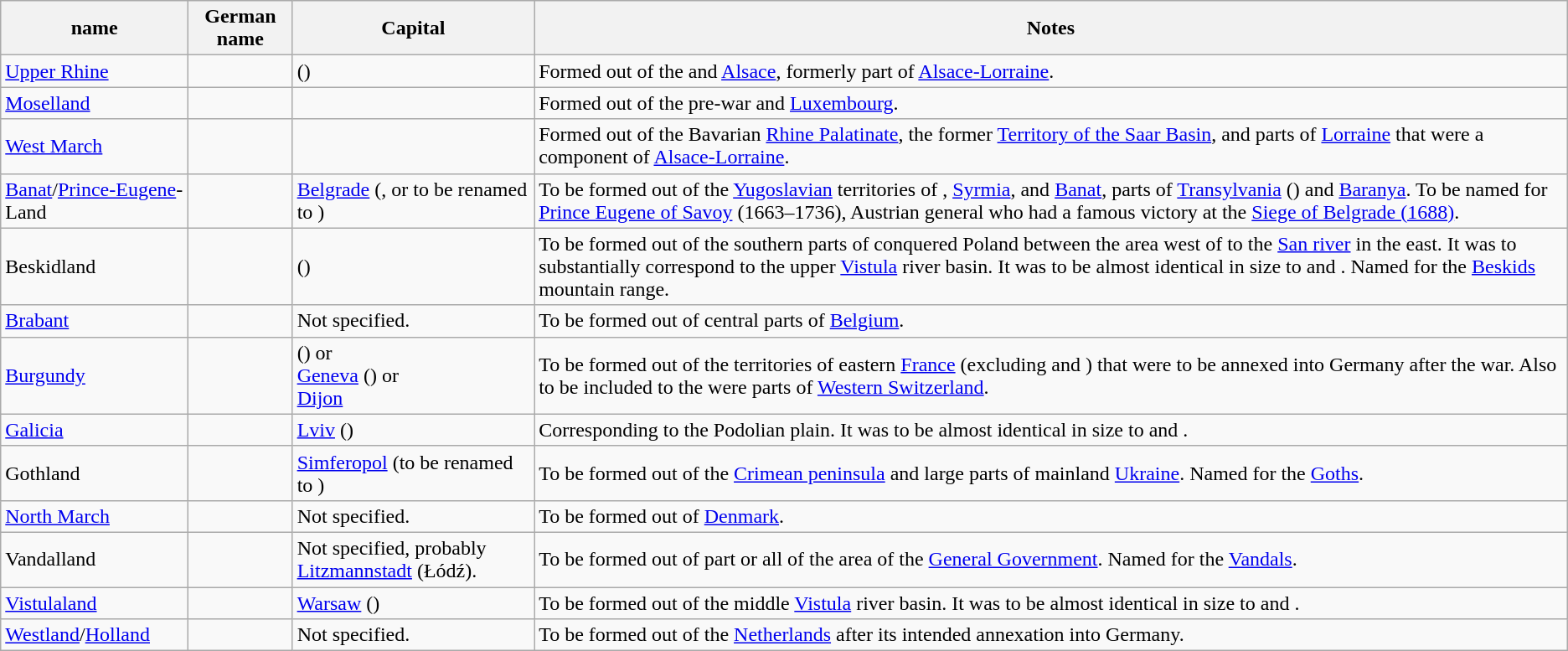<table class="wikitable">
<tr>
<th scope="col"> name</th>
<th scope="col">German name</th>
<th scope="col">Capital</th>
<th scope="col">Notes</th>
</tr>
<tr>
<td><a href='#'>Upper Rhine</a></td>
<td></td>
<td> ()</td>
<td>Formed out of the  and <a href='#'>Alsace</a>, formerly part of <a href='#'>Alsace-Lorraine</a>.</td>
</tr>
<tr>
<td><a href='#'>Moselland</a></td>
<td></td>
<td></td>
<td>Formed out of the pre-war  and <a href='#'>Luxembourg</a>.</td>
</tr>
<tr>
<td><a href='#'>West March</a></td>
<td></td>
<td></td>
<td>Formed out of the Bavarian <a href='#'>Rhine Palatinate</a>, the former <a href='#'>Territory of the Saar Basin</a>, and parts of <a href='#'>Lorraine</a> that were a component of <a href='#'>Alsace-Lorraine</a>.</td>
</tr>
<tr>
<td><a href='#'>Banat</a>/<a href='#'>Prince-Eugene</a>-Land</td>
<td></td>
<td><a href='#'>Belgrade</a> (, or to be renamed to )</td>
<td>To be formed out of the <a href='#'>Yugoslavian</a> territories of , <a href='#'>Syrmia</a>, and <a href='#'>Banat</a>, parts of <a href='#'>Transylvania</a> () and <a href='#'>Baranya</a>. To be named for <a href='#'>Prince Eugene of Savoy</a> (1663–1736), Austrian general who had a famous victory at the <a href='#'>Siege of Belgrade (1688)</a>.</td>
</tr>
<tr>
<td>Beskidland</td>
<td></td>
<td> ()</td>
<td>To be formed out of the southern parts of conquered Poland between the area west of  to the <a href='#'>San river</a> in the east. It was to substantially correspond to the upper <a href='#'>Vistula</a> river basin. It was to be almost identical in size to  and . Named for the <a href='#'>Beskids</a> mountain range.</td>
</tr>
<tr>
<td><a href='#'>Brabant</a></td>
<td></td>
<td>Not specified.</td>
<td>To be formed out of central parts of <a href='#'>Belgium</a>.</td>
</tr>
<tr>
<td><a href='#'>Burgundy</a></td>
<td></td>
<td> () or <br><a href='#'>Geneva</a> () or <br><a href='#'>Dijon</a></td>
<td>To be formed out of the territories of eastern <a href='#'>France</a> (excluding  and ) that were to be annexed into Germany after the war. Also to be included to the  were parts of <a href='#'>Western Switzerland</a>.</td>
</tr>
<tr>
<td><a href='#'>Galicia</a></td>
<td></td>
<td><a href='#'>Lviv</a> ()</td>
<td>Corresponding to the Podolian plain. It was to be almost identical in size to  and .</td>
</tr>
<tr>
<td>Gothland</td>
<td></td>
<td><a href='#'>Simferopol</a> (to be renamed to )</td>
<td>To be formed out of the <a href='#'>Crimean peninsula</a> and large parts of mainland <a href='#'>Ukraine</a>. Named for the <a href='#'>Goths</a>.</td>
</tr>
<tr>
<td><a href='#'>North March</a></td>
<td></td>
<td>Not specified.</td>
<td>To be formed out of <a href='#'>Denmark</a>.</td>
</tr>
<tr>
<td>Vandalland</td>
<td></td>
<td>Not specified, probably <a href='#'>Litzmannstadt</a> (Łódź).</td>
<td>To be formed out of part or all of the area of the <a href='#'>General Government</a>. Named for the <a href='#'>Vandals</a>.</td>
</tr>
<tr>
<td><a href='#'>Vistulaland</a></td>
<td></td>
<td><a href='#'>Warsaw</a> ()</td>
<td>To be formed out of the middle <a href='#'>Vistula</a> river basin. It was to be almost identical in size to  and .</td>
</tr>
<tr>
<td><a href='#'>Westland</a>/<a href='#'>Holland</a></td>
<td></td>
<td>Not specified.</td>
<td>To be formed out of the <a href='#'>Netherlands</a> after its intended annexation into Germany.</td>
</tr>
</table>
